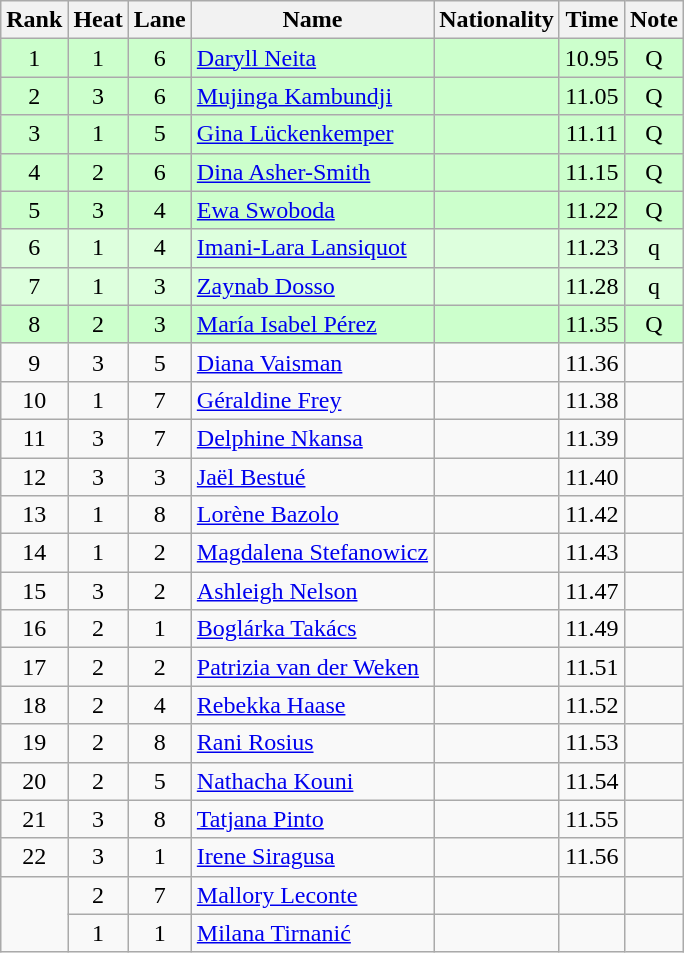<table class="wikitable sortable" style="text-align:center">
<tr>
<th>Rank</th>
<th>Heat</th>
<th>Lane</th>
<th>Name</th>
<th>Nationality</th>
<th>Time</th>
<th>Note</th>
</tr>
<tr bgcolor=ccffcc>
<td>1</td>
<td>1</td>
<td>6</td>
<td align="left"><a href='#'>Daryll Neita</a></td>
<td align="left"></td>
<td>10.95</td>
<td>Q</td>
</tr>
<tr bgcolor=ccffcc>
<td>2</td>
<td>3</td>
<td>6</td>
<td align="left"><a href='#'>Mujinga Kambundji</a></td>
<td align="left"></td>
<td>11.05</td>
<td>Q</td>
</tr>
<tr bgcolor=ccffcc>
<td>3</td>
<td>1</td>
<td>5</td>
<td align="left"><a href='#'>Gina Lückenkemper</a></td>
<td align="left"></td>
<td>11.11</td>
<td>Q</td>
</tr>
<tr bgcolor=ccffcc>
<td>4</td>
<td>2</td>
<td>6</td>
<td align="left"><a href='#'>Dina Asher-Smith</a></td>
<td align="left"></td>
<td>11.15</td>
<td>Q</td>
</tr>
<tr bgcolor=ccffcc>
<td>5</td>
<td>3</td>
<td>4</td>
<td align="left"><a href='#'>Ewa Swoboda</a></td>
<td align="left"></td>
<td>11.22</td>
<td>Q</td>
</tr>
<tr bgcolor=ddffdd>
<td>6</td>
<td>1</td>
<td>4</td>
<td align="left"><a href='#'>Imani-Lara Lansiquot</a></td>
<td align="left"></td>
<td>11.23</td>
<td>q</td>
</tr>
<tr bgcolor=ddffdd>
<td>7</td>
<td>1</td>
<td>3</td>
<td align="left"><a href='#'>Zaynab Dosso</a></td>
<td align="left"></td>
<td>11.28</td>
<td>q</td>
</tr>
<tr bgcolor=ccffcc>
<td>8</td>
<td>2</td>
<td>3</td>
<td align="left"><a href='#'>María Isabel Pérez</a></td>
<td align="left"></td>
<td>11.35</td>
<td>Q</td>
</tr>
<tr>
<td>9</td>
<td>3</td>
<td>5</td>
<td align="left"><a href='#'>Diana Vaisman</a></td>
<td align="left"></td>
<td>11.36</td>
<td></td>
</tr>
<tr>
<td>10</td>
<td>1</td>
<td>7</td>
<td align="left"><a href='#'>Géraldine Frey</a></td>
<td align="left"></td>
<td>11.38</td>
<td></td>
</tr>
<tr>
<td>11</td>
<td>3</td>
<td>7</td>
<td align="left"><a href='#'>Delphine Nkansa</a></td>
<td align="left"></td>
<td>11.39</td>
<td></td>
</tr>
<tr>
<td>12</td>
<td>3</td>
<td>3</td>
<td align="left"><a href='#'>Jaël Bestué</a></td>
<td align="left"></td>
<td>11.40</td>
<td></td>
</tr>
<tr>
<td>13</td>
<td>1</td>
<td>8</td>
<td align="left"><a href='#'>Lorène Bazolo</a></td>
<td align="left"></td>
<td>11.42</td>
<td></td>
</tr>
<tr>
<td>14</td>
<td>1</td>
<td>2</td>
<td align="left"><a href='#'>Magdalena Stefanowicz</a></td>
<td align="left"></td>
<td>11.43</td>
<td></td>
</tr>
<tr>
<td>15</td>
<td>3</td>
<td>2</td>
<td align="left"><a href='#'>Ashleigh Nelson</a></td>
<td align="left"></td>
<td>11.47</td>
<td></td>
</tr>
<tr>
<td>16</td>
<td>2</td>
<td>1</td>
<td align="left"><a href='#'>Boglárka Takács</a></td>
<td align="left"></td>
<td>11.49</td>
<td></td>
</tr>
<tr>
<td>17</td>
<td>2</td>
<td>2</td>
<td align="left"><a href='#'>Patrizia van der Weken</a></td>
<td align="left"></td>
<td>11.51</td>
<td></td>
</tr>
<tr>
<td>18</td>
<td>2</td>
<td>4</td>
<td align="left"><a href='#'>Rebekka Haase</a></td>
<td align="left"></td>
<td>11.52</td>
<td></td>
</tr>
<tr>
<td>19</td>
<td>2</td>
<td>8</td>
<td align="left"><a href='#'>Rani Rosius</a></td>
<td align="left"></td>
<td>11.53</td>
<td></td>
</tr>
<tr>
<td>20</td>
<td>2</td>
<td>5</td>
<td align="left"><a href='#'>Nathacha Kouni</a></td>
<td align="left"></td>
<td>11.54</td>
<td></td>
</tr>
<tr>
<td>21</td>
<td>3</td>
<td>8</td>
<td align="left"><a href='#'>Tatjana Pinto</a></td>
<td align="left"></td>
<td>11.55</td>
<td></td>
</tr>
<tr>
<td>22</td>
<td>3</td>
<td>1</td>
<td align="left"><a href='#'>Irene Siragusa</a></td>
<td align="left"></td>
<td>11.56</td>
<td></td>
</tr>
<tr>
<td rowspan=2></td>
<td>2</td>
<td>7</td>
<td align="left"><a href='#'>Mallory Leconte</a></td>
<td align="left"></td>
<td></td>
<td></td>
</tr>
<tr>
<td>1</td>
<td>1</td>
<td align="left"><a href='#'>Milana Tirnanić</a></td>
<td align="left"></td>
<td></td>
<td></td>
</tr>
</table>
